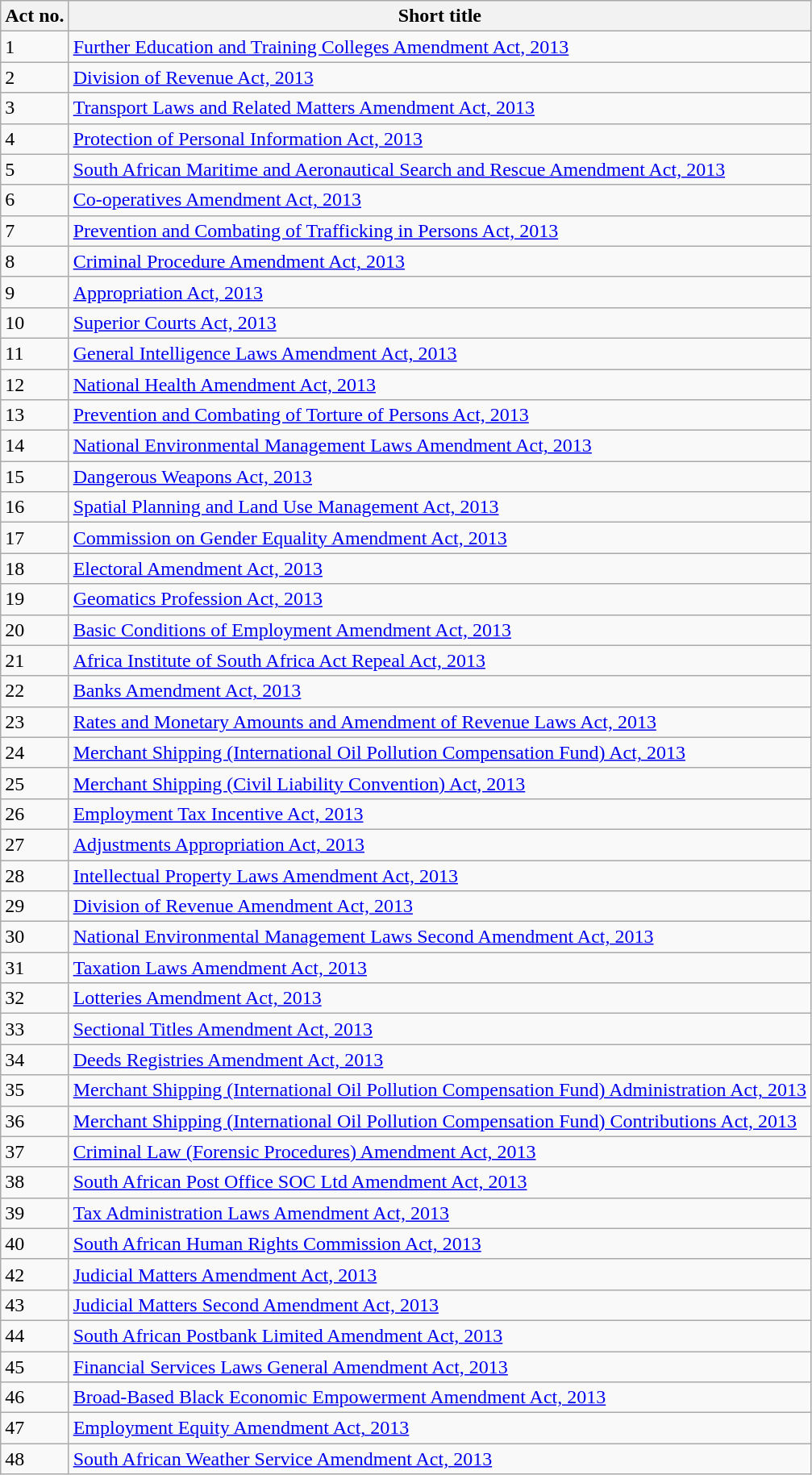<table class="wikitable sortable">
<tr>
<th>Act no.</th>
<th>Short title</th>
</tr>
<tr>
<td>1</td>
<td><a href='#'>Further Education and Training Colleges Amendment Act, 2013</a></td>
</tr>
<tr>
<td>2</td>
<td><a href='#'>Division of Revenue Act, 2013</a></td>
</tr>
<tr>
<td>3</td>
<td><a href='#'>Transport Laws and Related Matters Amendment Act, 2013</a></td>
</tr>
<tr>
<td>4</td>
<td><a href='#'>Protection of Personal Information Act, 2013</a></td>
</tr>
<tr>
<td>5</td>
<td><a href='#'>South African Maritime and Aeronautical Search and Rescue Amendment Act, 2013</a></td>
</tr>
<tr>
<td>6</td>
<td><a href='#'>Co-operatives Amendment Act, 2013</a></td>
</tr>
<tr>
<td>7</td>
<td><a href='#'>Prevention and Combating of Trafficking in Persons Act, 2013</a></td>
</tr>
<tr>
<td>8</td>
<td><a href='#'>Criminal Procedure Amendment Act, 2013</a></td>
</tr>
<tr>
<td>9</td>
<td><a href='#'>Appropriation Act, 2013</a></td>
</tr>
<tr>
<td>10</td>
<td><a href='#'>Superior Courts Act, 2013</a></td>
</tr>
<tr>
<td>11</td>
<td><a href='#'>General Intelligence Laws Amendment Act, 2013</a></td>
</tr>
<tr>
<td>12</td>
<td><a href='#'>National Health Amendment Act, 2013</a></td>
</tr>
<tr>
<td>13</td>
<td><a href='#'>Prevention and Combating of Torture of Persons Act, 2013</a></td>
</tr>
<tr>
<td>14</td>
<td><a href='#'>National Environmental Management Laws Amendment Act, 2013</a></td>
</tr>
<tr>
<td>15</td>
<td><a href='#'>Dangerous Weapons Act, 2013</a></td>
</tr>
<tr>
<td>16</td>
<td><a href='#'>Spatial Planning and Land Use Management Act, 2013</a></td>
</tr>
<tr>
<td>17</td>
<td><a href='#'>Commission on Gender Equality Amendment Act, 2013</a></td>
</tr>
<tr>
<td>18</td>
<td><a href='#'>Electoral Amendment Act, 2013</a></td>
</tr>
<tr>
<td>19</td>
<td><a href='#'>Geomatics Profession Act, 2013</a></td>
</tr>
<tr>
<td>20</td>
<td><a href='#'>Basic Conditions of Employment Amendment Act, 2013</a></td>
</tr>
<tr>
<td>21</td>
<td><a href='#'>Africa Institute of South Africa Act Repeal Act, 2013</a></td>
</tr>
<tr>
<td>22</td>
<td><a href='#'>Banks Amendment Act, 2013</a></td>
</tr>
<tr>
<td>23</td>
<td><a href='#'>Rates and Monetary Amounts and Amendment of Revenue Laws Act, 2013</a></td>
</tr>
<tr>
<td>24</td>
<td><a href='#'>Merchant Shipping (International Oil Pollution Compensation Fund) Act, 2013</a></td>
</tr>
<tr>
<td>25</td>
<td><a href='#'>Merchant Shipping (Civil Liability Convention) Act, 2013</a></td>
</tr>
<tr>
<td>26</td>
<td><a href='#'>Employment Tax Incentive Act, 2013</a></td>
</tr>
<tr>
<td>27</td>
<td><a href='#'>Adjustments Appropriation Act, 2013</a></td>
</tr>
<tr>
<td>28</td>
<td><a href='#'>Intellectual Property Laws Amendment Act, 2013</a></td>
</tr>
<tr>
<td>29</td>
<td><a href='#'>Division of Revenue Amendment Act, 2013</a></td>
</tr>
<tr>
<td>30</td>
<td><a href='#'>National Environmental Management Laws Second Amendment Act, 2013</a></td>
</tr>
<tr>
<td>31</td>
<td><a href='#'>Taxation Laws Amendment Act, 2013</a></td>
</tr>
<tr>
<td>32</td>
<td><a href='#'>Lotteries Amendment Act, 2013</a></td>
</tr>
<tr>
<td>33</td>
<td><a href='#'>Sectional Titles Amendment Act, 2013</a></td>
</tr>
<tr>
<td>34</td>
<td><a href='#'>Deeds Registries Amendment Act, 2013</a></td>
</tr>
<tr>
<td>35</td>
<td><a href='#'>Merchant Shipping (International Oil Pollution Compensation Fund) Administration Act, 2013</a></td>
</tr>
<tr>
<td>36</td>
<td><a href='#'>Merchant Shipping (International Oil Pollution Compensation Fund) Contributions Act, 2013</a></td>
</tr>
<tr>
<td>37</td>
<td><a href='#'>Criminal Law (Forensic Procedures) Amendment Act, 2013</a></td>
</tr>
<tr>
<td>38</td>
<td><a href='#'>South African Post Office SOC Ltd Amendment Act, 2013</a></td>
</tr>
<tr>
<td>39</td>
<td><a href='#'>Tax Administration Laws Amendment Act, 2013</a></td>
</tr>
<tr>
<td>40</td>
<td><a href='#'>South African Human Rights Commission Act, 2013</a></td>
</tr>
<tr>
<td>42</td>
<td><a href='#'>Judicial Matters Amendment Act, 2013</a></td>
</tr>
<tr>
<td>43</td>
<td><a href='#'>Judicial Matters Second Amendment Act, 2013</a></td>
</tr>
<tr>
<td>44</td>
<td><a href='#'>South African Postbank Limited Amendment Act, 2013</a></td>
</tr>
<tr>
<td>45</td>
<td><a href='#'>Financial Services Laws General Amendment Act, 2013</a></td>
</tr>
<tr>
<td>46</td>
<td><a href='#'>Broad-Based Black Economic Empowerment Amendment Act, 2013</a></td>
</tr>
<tr>
<td>47</td>
<td><a href='#'>Employment Equity Amendment Act, 2013</a></td>
</tr>
<tr>
<td>48</td>
<td><a href='#'>South African Weather Service Amendment Act, 2013</a></td>
</tr>
</table>
